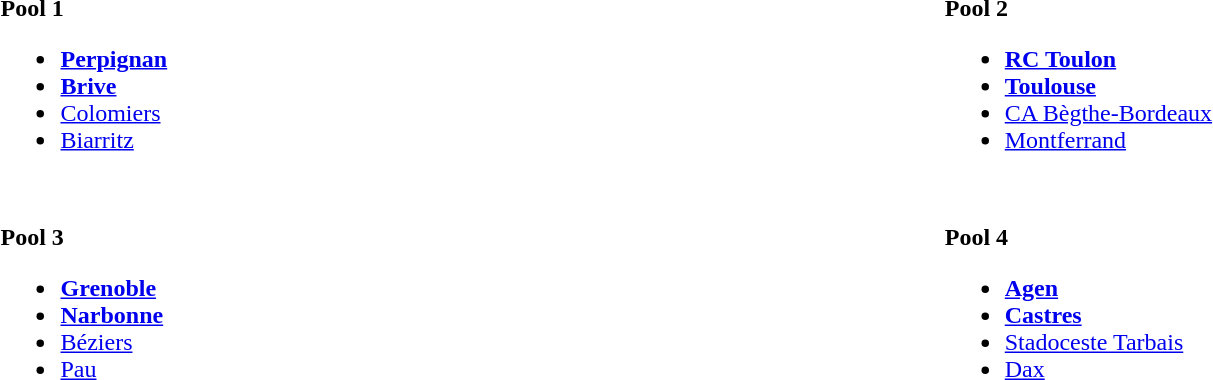<table width="100%" align="center" border="0" cellpadding="4" cellspacing="5">
<tr valign="top" align="left">
<td width="50%"><br><strong>Pool 1</strong><ul><li><strong><a href='#'>Perpignan</a></strong></li><li><strong><a href='#'>Brive</a></strong></li><li><a href='#'>Colomiers</a></li><li><a href='#'>Biarritz</a></li></ul></td>
<td width="50%"><br><strong>Pool 2</strong><ul><li><strong><a href='#'>RC Toulon</a></strong></li><li><strong><a href='#'>Toulouse</a></strong></li><li><a href='#'>CA Bègthe-Bordeaux</a></li><li><a href='#'>Montferrand</a></li></ul></td>
</tr>
<tr valign="top" align="left">
<td width="50%"><br><strong>Pool 3</strong><ul><li><strong><a href='#'>Grenoble</a></strong></li><li><strong><a href='#'>Narbonne</a></strong></li><li><a href='#'>Béziers</a></li><li><a href='#'>Pau</a></li></ul></td>
<td width="50%"><br><strong>Pool 4</strong><ul><li><strong><a href='#'>Agen</a></strong></li><li><strong><a href='#'>Castres</a> </strong></li><li><a href='#'>Stadoceste Tarbais</a></li><li><a href='#'>Dax</a></li></ul></td>
</tr>
</table>
